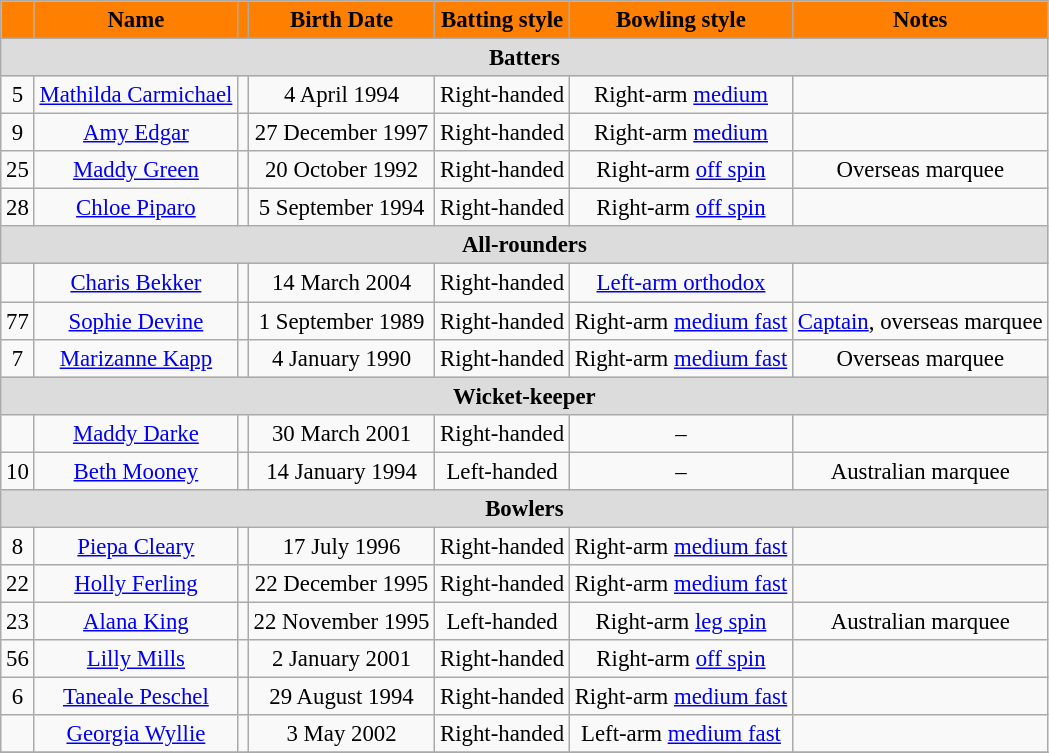<table class="wikitable" style="font-size:95%;">
<tr>
<th style="background:#ff8000; color:black;"></th>
<th style="background:#ff8000; color:black;">Name</th>
<th style="background:#ff8000; color:black;"></th>
<th style="background:#ff8000; color:black;">Birth Date</th>
<th style="background:#ff8000; color:black;">Batting style</th>
<th style="background:#ff8000; color:black;">Bowling style</th>
<th style="background:#ff8000; color:black;">Notes</th>
</tr>
<tr>
<th colspan="7" style="background: #DCDCDC; text-align:center;">Batters</th>
</tr>
<tr align="center">
<td>5</td>
<td><a href='#'>Mathilda Carmichael</a></td>
<td></td>
<td>4 April 1994</td>
<td>Right-handed</td>
<td>Right-arm <a href='#'>medium</a></td>
<td></td>
</tr>
<tr align="center">
<td>9</td>
<td><a href='#'>Amy Edgar</a></td>
<td></td>
<td>27 December 1997</td>
<td>Right-handed</td>
<td>Right-arm <a href='#'>medium</a></td>
<td></td>
</tr>
<tr align="center">
<td>25</td>
<td><a href='#'>Maddy Green</a></td>
<td></td>
<td>20 October 1992</td>
<td>Right-handed</td>
<td>Right-arm <a href='#'>off spin</a></td>
<td>Overseas marquee</td>
</tr>
<tr align="center">
<td>28</td>
<td><a href='#'>Chloe Piparo</a></td>
<td></td>
<td>5 September 1994</td>
<td>Right-handed</td>
<td>Right-arm <a href='#'>off spin</a></td>
<td></td>
</tr>
<tr>
<th colspan="7" style="background: #DCDCDC; text-align:center;">All-rounders</th>
</tr>
<tr align="center">
<td></td>
<td><a href='#'>Charis Bekker</a></td>
<td></td>
<td>14 March 2004</td>
<td>Right-handed</td>
<td><a href='#'>Left-arm orthodox</a></td>
<td></td>
</tr>
<tr align="center">
<td>77</td>
<td><a href='#'>Sophie Devine</a></td>
<td></td>
<td>1 September 1989</td>
<td>Right-handed</td>
<td>Right-arm <a href='#'>medium fast</a></td>
<td><a href='#'>Captain</a>, overseas marquee</td>
</tr>
<tr align="center">
<td>7</td>
<td><a href='#'>Marizanne Kapp</a></td>
<td></td>
<td>4 January 1990</td>
<td>Right-handed</td>
<td>Right-arm <a href='#'>medium fast</a></td>
<td>Overseas marquee</td>
</tr>
<tr>
<th colspan="7" style="background: #DCDCDC; text-align:center;">Wicket-keeper</th>
</tr>
<tr align="center">
<td></td>
<td><a href='#'>Maddy Darke</a></td>
<td></td>
<td>30 March 2001</td>
<td>Right-handed</td>
<td>–</td>
<td></td>
</tr>
<tr align="center">
<td>10</td>
<td><a href='#'>Beth Mooney</a></td>
<td></td>
<td>14 January 1994</td>
<td>Left-handed</td>
<td>–</td>
<td>Australian marquee</td>
</tr>
<tr>
<th colspan="7" style="background: #DCDCDC; text-align:center;">Bowlers</th>
</tr>
<tr align="center">
<td>8</td>
<td><a href='#'>Piepa Cleary</a></td>
<td></td>
<td>17 July 1996</td>
<td>Right-handed</td>
<td>Right-arm <a href='#'>medium fast</a></td>
<td></td>
</tr>
<tr align="center">
<td>22</td>
<td><a href='#'>Holly Ferling</a></td>
<td></td>
<td>22 December 1995</td>
<td>Right-handed</td>
<td>Right-arm <a href='#'>medium fast</a></td>
<td></td>
</tr>
<tr align="center">
<td>23</td>
<td><a href='#'>Alana King</a></td>
<td></td>
<td>22 November 1995</td>
<td>Left-handed</td>
<td>Right-arm <a href='#'>leg spin</a></td>
<td>Australian marquee</td>
</tr>
<tr align="center">
<td>56</td>
<td><a href='#'>Lilly Mills</a></td>
<td></td>
<td>2 January 2001</td>
<td>Right-handed</td>
<td>Right-arm <a href='#'>off spin</a></td>
<td></td>
</tr>
<tr align="center">
<td>6</td>
<td><a href='#'>Taneale Peschel</a></td>
<td></td>
<td>29 August 1994</td>
<td>Right-handed</td>
<td>Right-arm <a href='#'>medium fast</a></td>
<td></td>
</tr>
<tr align="center">
<td></td>
<td><a href='#'>Georgia Wyllie</a></td>
<td></td>
<td>3 May 2002</td>
<td>Right-handed</td>
<td>Left-arm <a href='#'>medium fast</a></td>
<td></td>
</tr>
<tr>
</tr>
</table>
